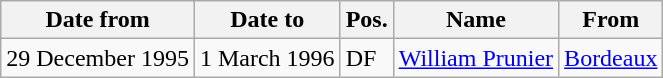<table class="wikitable">
<tr>
<th>Date from</th>
<th>Date to</th>
<th>Pos.</th>
<th>Name</th>
<th>From</th>
</tr>
<tr>
<td>29 December 1995</td>
<td>1 March 1996</td>
<td>DF</td>
<td> <a href='#'>William Prunier</a></td>
<td> <a href='#'>Bordeaux</a></td>
</tr>
</table>
